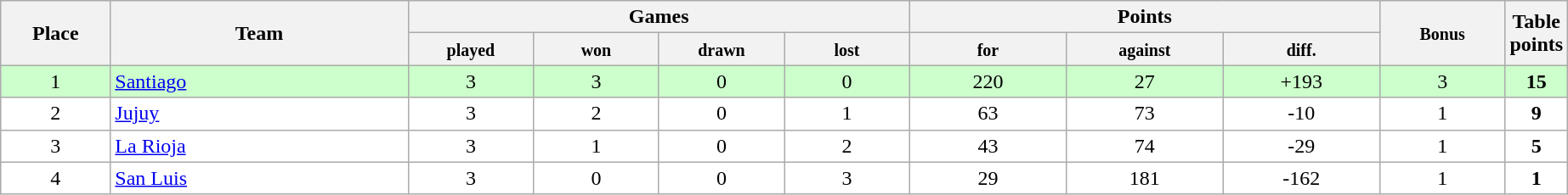<table class="wikitable">
<tr>
<th rowspan=2 width="7%">Place</th>
<th rowspan=2 width="19%">Team</th>
<th colspan=4 width="30%">Games</th>
<th colspan=3 width="26%">Points</th>
<th rowspan=2 width="8%"><small> Bonus </small></th>
<th rowspan=2 width="10%">Table<br>points</th>
</tr>
<tr>
<th width="8%"><small>played </small></th>
<th width="8%"><small>won </small></th>
<th width="8%"><small>drawn </small></th>
<th width="8%"><small>lost </small></th>
<th width="10%"><small>for </small></th>
<th width="10%"><small>against </small></th>
<th width="10%"><small>diff.</small></th>
</tr>
<tr align=center style="background: #ccffcc;">
<td>1</td>
<td align=left><a href='#'>Santiago</a></td>
<td>3</td>
<td>3</td>
<td>0</td>
<td>0</td>
<td>220</td>
<td>27</td>
<td>+193</td>
<td>3</td>
<td><strong>15</strong></td>
</tr>
<tr align=center style="background: #ffffff;">
<td>2</td>
<td align=left><a href='#'>Jujuy</a></td>
<td>3</td>
<td>2</td>
<td>0</td>
<td>1</td>
<td>63</td>
<td>73</td>
<td>-10</td>
<td>1</td>
<td><strong>9</strong></td>
</tr>
<tr align=center style="background: #ffffff;">
<td>3</td>
<td align=left><a href='#'>La Rioja</a></td>
<td>3</td>
<td>1</td>
<td>0</td>
<td>2</td>
<td>43</td>
<td>74</td>
<td>-29</td>
<td>1</td>
<td><strong>5</strong></td>
</tr>
<tr align=center style="background: #ffffff;">
<td>4</td>
<td align=left><a href='#'>San Luis</a></td>
<td>3</td>
<td>0</td>
<td>0</td>
<td>3</td>
<td>29</td>
<td>181</td>
<td>-162</td>
<td>1</td>
<td><strong>1</strong></td>
</tr>
</table>
